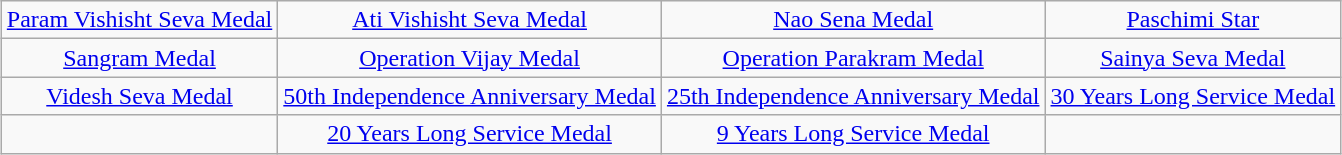<table class="wikitable" style="margin:1em auto; text-align:center;">
<tr>
<td><a href='#'>Param Vishisht Seva Medal</a></td>
<td><a href='#'>Ati Vishisht Seva Medal</a></td>
<td><a href='#'>Nao Sena Medal</a></td>
<td><a href='#'>Paschimi Star</a></td>
</tr>
<tr>
<td><a href='#'>Sangram Medal</a></td>
<td><a href='#'>Operation Vijay Medal</a></td>
<td><a href='#'>Operation Parakram Medal</a></td>
<td><a href='#'>Sainya Seva Medal</a></td>
</tr>
<tr>
<td><a href='#'>Videsh Seva Medal</a></td>
<td><a href='#'>50th Independence Anniversary Medal</a></td>
<td><a href='#'>25th Independence Anniversary Medal</a></td>
<td><a href='#'>30 Years Long Service Medal</a></td>
</tr>
<tr>
<td></td>
<td><a href='#'>20 Years Long Service Medal</a></td>
<td><a href='#'>9 Years Long Service Medal</a></td>
<td></td>
</tr>
</table>
